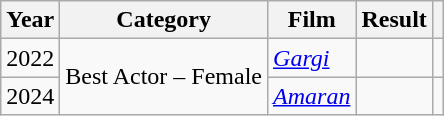<table class="wikitable sortable plainrowheaders">
<tr>
<th scope="col">Year</th>
<th scope="col">Category</th>
<th scope="col">Film</th>
<th scope="col">Result</th>
<th scope="col" class="unsortable"></th>
</tr>
<tr>
<td>2022</td>
<td rowspan="2">Best Actor – Female</td>
<td><em><a href='#'>Gargi</a></em></td>
<td></td>
<td style="text-align:center;"></td>
</tr>
<tr>
<td>2024</td>
<td><em><a href='#'>Amaran</a></em></td>
<td></td>
<td style="text-align:center;"></td>
</tr>
</table>
